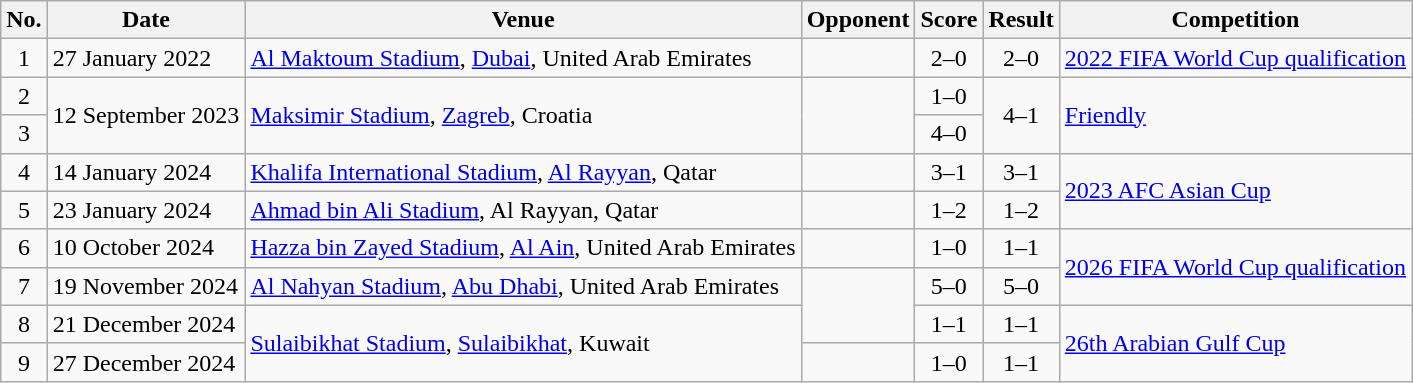<table class="wikitable sortable">
<tr>
<th scope="col">No.</th>
<th scope="col">Date</th>
<th scope="col">Venue</th>
<th scope="col">Opponent</th>
<th scope="col">Score</th>
<th scope="col">Result</th>
<th scope="col">Competition</th>
</tr>
<tr>
<td align=center>1</td>
<td>27 January 2022</td>
<td><a href='#'>Al Maktoum Stadium</a>, <a href='#'>Dubai</a>, United Arab Emirates</td>
<td></td>
<td align=center>2–0</td>
<td align=center>2–0</td>
<td><a href='#'>2022 FIFA World Cup qualification</a></td>
</tr>
<tr>
<td align=center>2</td>
<td rowspan=2>12 September 2023</td>
<td rowspan=2><a href='#'>Maksimir Stadium</a>, <a href='#'>Zagreb</a>, Croatia</td>
<td rowspan=2></td>
<td align=center>1–0</td>
<td align=center rowspan=2>4–1</td>
<td rowspan=2><a href='#'>Friendly</a></td>
</tr>
<tr>
<td align=center>3</td>
<td align=center>4–0</td>
</tr>
<tr>
<td align=center>4</td>
<td>14 January 2024</td>
<td><a href='#'>Khalifa International Stadium</a>, <a href='#'>Al Rayyan</a>, Qatar</td>
<td></td>
<td align=center>3–1</td>
<td align=center>3–1</td>
<td rowspan=2><a href='#'>2023 AFC Asian Cup</a></td>
</tr>
<tr>
<td align=center>5</td>
<td>23 January 2024</td>
<td><a href='#'>Ahmad bin Ali Stadium</a>, Al Rayyan, Qatar</td>
<td></td>
<td align=center>1–2</td>
<td align=center>1–2</td>
</tr>
<tr>
<td align=center>6</td>
<td>10 October 2024</td>
<td><a href='#'>Hazza bin Zayed Stadium</a>, <a href='#'>Al Ain</a>, United Arab Emirates</td>
<td></td>
<td align=center>1–0</td>
<td align=center>1–1</td>
<td rowspan="2"><a href='#'>2026 FIFA World Cup qualification</a></td>
</tr>
<tr>
<td align=center>7</td>
<td>19 November 2024</td>
<td><a href='#'>Al Nahyan Stadium</a>, <a href='#'>Abu Dhabi</a>, United Arab Emirates</td>
<td rowspan=2></td>
<td align=center>5–0</td>
<td align=center>5–0</td>
</tr>
<tr>
<td align=center>8</td>
<td>21 December 2024</td>
<td rowspan=2><a href='#'>Sulaibikhat Stadium</a>, <a href='#'>Sulaibikhat</a>, Kuwait</td>
<td align="center">1–1</td>
<td align="center">1–1</td>
<td rowspan=2><a href='#'>26th Arabian Gulf Cup</a></td>
</tr>
<tr>
<td align=center>9</td>
<td>27 December 2024</td>
<td></td>
<td align="center">1–0</td>
<td align="center">1–1</td>
</tr>
</table>
